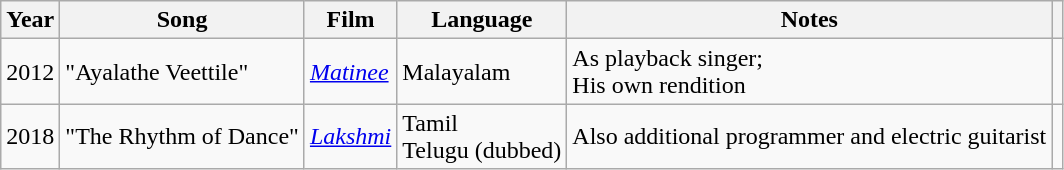<table class="wikitable sortable">
<tr>
<th>Year</th>
<th>Song</th>
<th>Film</th>
<th>Language</th>
<th>Notes</th>
<th class="unsortable"></th>
</tr>
<tr>
<td>2012</td>
<td>"Ayalathe Veettile"</td>
<td><em><a href='#'>Matinee</a></em></td>
<td>Malayalam</td>
<td>As playback singer;<br>His own rendition</td>
<td></td>
</tr>
<tr>
<td>2018</td>
<td>"The Rhythm of Dance"</td>
<td><em><a href='#'>Lakshmi</a></em></td>
<td>Tamil<br>Telugu (dubbed)</td>
<td>Also additional programmer and electric guitarist</td>
<td></td>
</tr>
</table>
